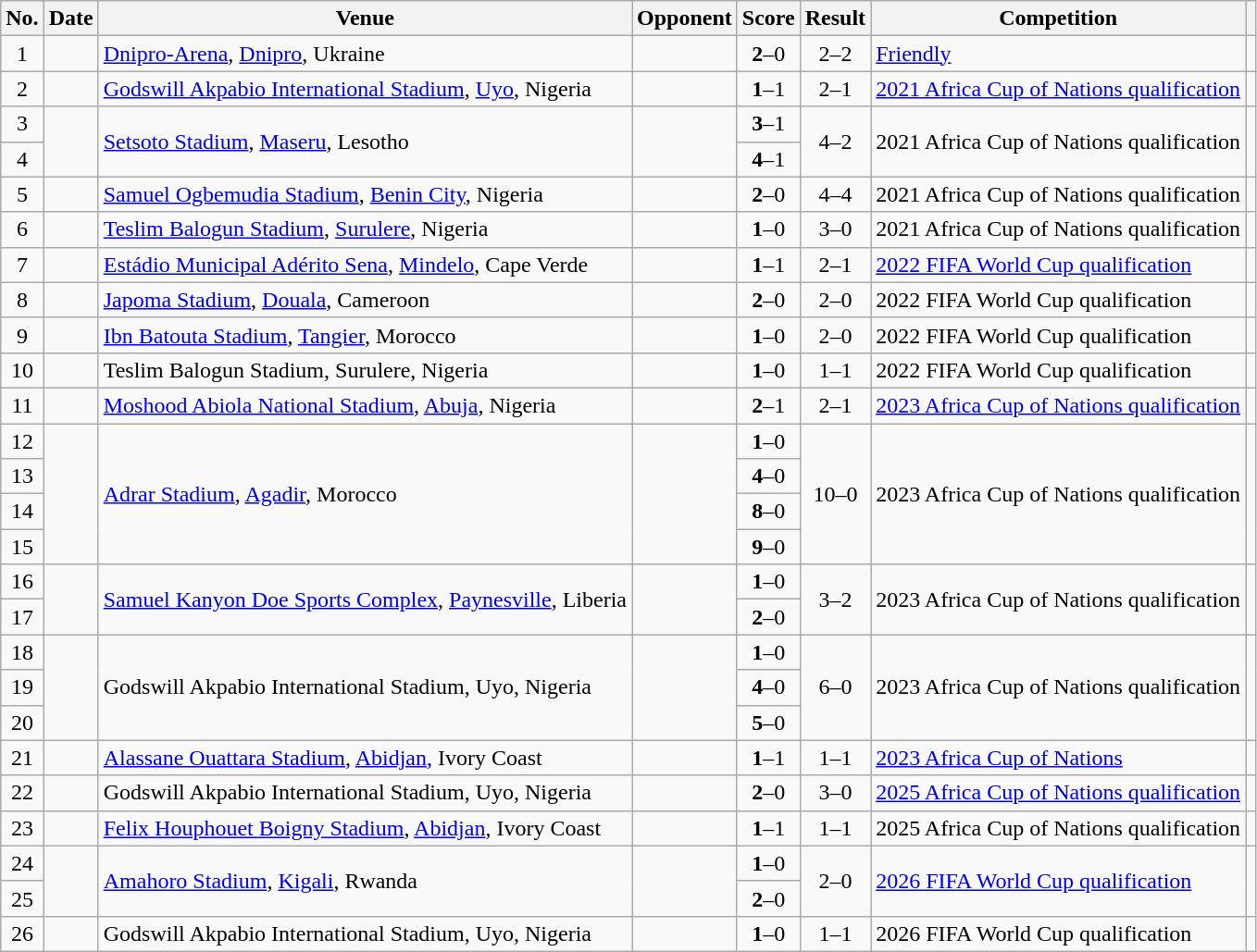<table class="wikitable sortable">
<tr>
<th scope="col">No.</th>
<th scope="col">Date</th>
<th scope="col">Venue</th>
<th scope="col">Opponent</th>
<th scope="col">Score</th>
<th scope="col">Result</th>
<th scope="col">Competition</th>
<th scope="col" class="unsortable"></th>
</tr>
<tr>
<td style="text-align:center">1</td>
<td></td>
<td><a href='#'>Dnipro-Arena</a>, <a href='#'>Dnipro</a>, Ukraine</td>
<td></td>
<td style="text-align:center"><strong>2</strong>–0</td>
<td style="text-align:center">2–2</td>
<td><a href='#'>Friendly</a></td>
<td></td>
</tr>
<tr>
<td style="text-align:center">2</td>
<td></td>
<td><a href='#'>Godswill Akpabio International Stadium</a>, <a href='#'>Uyo</a>, Nigeria</td>
<td></td>
<td style="text-align:center"><strong>1</strong>–1</td>
<td style="text-align:center">2–1</td>
<td><a href='#'>2021 Africa Cup of Nations qualification</a></td>
<td></td>
</tr>
<tr>
<td style="text-align:center">3</td>
<td rowspan="2"></td>
<td rowspan="2"><a href='#'>Setsoto Stadium</a>, <a href='#'>Maseru</a>, Lesotho</td>
<td rowspan="2"></td>
<td style="text-align:center"><strong>3</strong>–1</td>
<td rowspan="2" style="text-align:center">4–2</td>
<td rowspan="2">2021 Africa Cup of Nations qualification</td>
<td rowspan="2"></td>
</tr>
<tr>
<td style="text-align:center">4</td>
<td style="text-align:center"><strong>4</strong>–1</td>
</tr>
<tr>
<td style="text-align:center">5</td>
<td></td>
<td><a href='#'>Samuel Ogbemudia Stadium</a>, <a href='#'>Benin City</a>, Nigeria</td>
<td></td>
<td style="text-align:center"><strong>2</strong>–0</td>
<td style="text-align:center">4–4</td>
<td>2021 Africa Cup of Nations qualification</td>
<td></td>
</tr>
<tr>
<td style="text-align:center">6</td>
<td></td>
<td><a href='#'>Teslim Balogun Stadium</a>, <a href='#'>Surulere</a>, Nigeria</td>
<td></td>
<td style="text-align:center"><strong>1</strong>–0</td>
<td style="text-align:center">3–0</td>
<td>2021 Africa Cup of Nations qualification</td>
<td></td>
</tr>
<tr>
<td style="text-align:center">7</td>
<td></td>
<td><a href='#'>Estádio Municipal Adérito Sena</a>, <a href='#'>Mindelo</a>, Cape Verde</td>
<td></td>
<td style="text-align:center"><strong>1</strong>–1</td>
<td style="text-align:center">2–1</td>
<td><a href='#'>2022 FIFA World Cup qualification</a></td>
<td></td>
</tr>
<tr>
<td style="text-align:center">8</td>
<td></td>
<td><a href='#'>Japoma Stadium</a>, <a href='#'>Douala</a>, Cameroon</td>
<td></td>
<td style="text-align:center"><strong>2</strong>–0</td>
<td style="text-align:center">2–0</td>
<td>2022 FIFA World Cup qualification</td>
<td></td>
</tr>
<tr>
<td style="text-align:center">9</td>
<td></td>
<td><a href='#'>Ibn Batouta Stadium</a>, <a href='#'>Tangier</a>, Morocco</td>
<td></td>
<td style="text-align:center"><strong>1</strong>–0</td>
<td style="text-align:center">2–0</td>
<td>2022 FIFA World Cup qualification</td>
<td></td>
</tr>
<tr>
<td style="text-align:center">10</td>
<td></td>
<td>Teslim Balogun Stadium, Surulere, Nigeria</td>
<td></td>
<td style="text-align:center"><strong>1</strong>–0</td>
<td style="text-align:center">1–1</td>
<td>2022 FIFA World Cup qualification</td>
<td></td>
</tr>
<tr>
<td style="text-align:center">11</td>
<td></td>
<td><a href='#'>Moshood Abiola National Stadium</a>, <a href='#'>Abuja</a>, Nigeria</td>
<td></td>
<td style="text-align:center"><strong>2</strong>–1</td>
<td style="text-align:center">2–1</td>
<td><a href='#'>2023 Africa Cup of Nations qualification</a></td>
<td></td>
</tr>
<tr>
<td style="text-align:center">12</td>
<td rowspan="4"></td>
<td rowspan="4"><a href='#'>Adrar Stadium</a>, <a href='#'>Agadir</a>, Morocco</td>
<td rowspan="4"></td>
<td style="text-align:center"><strong>1</strong>–0</td>
<td rowspan="4" style="text-align:center">10–0</td>
<td rowspan="4">2023 Africa Cup of Nations qualification</td>
<td rowspan="4"></td>
</tr>
<tr>
<td style="text-align:center">13</td>
<td style="text-align:center"><strong>4</strong>–0</td>
</tr>
<tr>
<td style="text-align:center">14</td>
<td style="text-align:center"><strong>8</strong>–0</td>
</tr>
<tr>
<td style="text-align:center">15</td>
<td style="text-align:center"><strong>9</strong>–0</td>
</tr>
<tr>
<td style="text-align:center">16</td>
<td rowspan="2"></td>
<td rowspan="2"><a href='#'>Samuel Kanyon Doe Sports Complex</a>, <a href='#'>Paynesville</a>, Liberia</td>
<td rowspan="2"></td>
<td style="text-align:center"><strong>1</strong>–0</td>
<td rowspan="2" style="text-align:center">3–2</td>
<td rowspan="2">2023 Africa Cup of Nations qualification</td>
<td rowspan="2"></td>
</tr>
<tr>
<td style="text-align:center">17</td>
<td style="text-align:center"><strong>2</strong>–0</td>
</tr>
<tr>
<td style="text-align:center">18</td>
<td rowspan="3"></td>
<td rowspan="3">Godswill Akpabio International Stadium, Uyo, Nigeria</td>
<td rowspan="3"></td>
<td style="text-align:center"><strong>1</strong>–0</td>
<td rowspan="3" style="text-align:center">6–0</td>
<td rowspan="3">2023 Africa Cup of Nations qualification</td>
<td rowspan="3"></td>
</tr>
<tr>
<td style="text-align:center">19</td>
<td style="text-align:center"><strong>4</strong>–0</td>
</tr>
<tr>
<td style="text-align:center">20</td>
<td style="text-align:center"><strong>5</strong>–0</td>
</tr>
<tr>
<td style="text-align:center">21</td>
<td></td>
<td><a href='#'>Alassane Ouattara Stadium</a>, <a href='#'>Abidjan</a>, Ivory Coast</td>
<td></td>
<td style="text-align:center"><strong>1</strong>–1</td>
<td style="text-align:center">1–1</td>
<td><a href='#'>2023 Africa Cup of Nations</a></td>
<td></td>
</tr>
<tr>
<td style="text-align:center">22</td>
<td></td>
<td>Godswill Akpabio International Stadium, Uyo, Nigeria</td>
<td></td>
<td style="text-align:center"><strong>2</strong>–0</td>
<td style="text-align:center">3–0</td>
<td><a href='#'>2025 Africa Cup of Nations qualification</a></td>
<td></td>
</tr>
<tr>
<td style="text-align:center">23</td>
<td></td>
<td><a href='#'>Felix Houphouet Boigny Stadium</a>, <a href='#'>Abidjan</a>, Ivory Coast</td>
<td></td>
<td style="text-align:center"><strong>1</strong>–1</td>
<td style="text-align:center">1–1</td>
<td>2025 Africa Cup of Nations qualification</td>
<td></td>
</tr>
<tr>
<td style="text-align:center">24</td>
<td rowspan="2"></td>
<td rowspan="2"><a href='#'>Amahoro Stadium</a>, <a href='#'>Kigali</a>, Rwanda</td>
<td rowspan="2"></td>
<td style="text-align:center"><strong>1</strong>–0</td>
<td rowspan="2" style="text-align:center">2–0</td>
<td rowspan="2"><a href='#'>2026 FIFA World Cup qualification</a></td>
<td rowspan="2"></td>
</tr>
<tr>
<td style="text-align:center">25</td>
<td style="text-align:center"><strong>2</strong>–0</td>
</tr>
<tr>
<td style="text-align:center">26</td>
<td></td>
<td>Godswill Akpabio International Stadium, Uyo, Nigeria</td>
<td></td>
<td style="text-align:center"><strong>1</strong>–0</td>
<td style="text-align:center">1–1</td>
<td>2026 FIFA World Cup qualification</td>
<td></td>
</tr>
</table>
